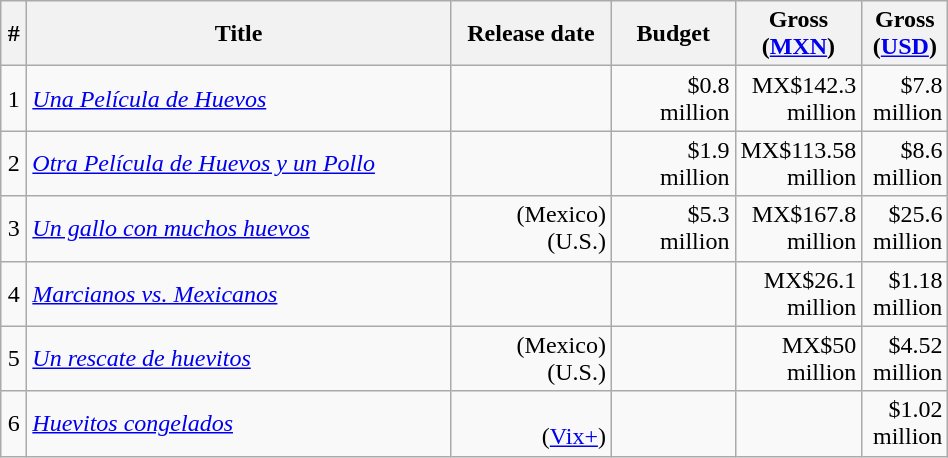<table class="wikitable sortable" style="text-align: right;">
<tr>
<th width=10>#</th>
<th width=275>Title</th>
<th width=100>Release date</th>
<th width=75>Budget</th>
<th width=75>Gross (<a href='#'>MXN</a>)</th>
<th width=50>Gross (<a href='#'>USD</a>)</th>
</tr>
<tr>
<td align="center">1</td>
<td align="left"><em><a href='#'>Una Película de Huevos</a></em></td>
<td></td>
<td>$0.8 million</td>
<td>MX$142.3 million</td>
<td>$7.8 million</td>
</tr>
<tr>
<td align="center">2</td>
<td align="left"><em><a href='#'>Otra Película de Huevos y un Pollo</a></em></td>
<td></td>
<td>$1.9 million</td>
<td>MX$113.58 million</td>
<td>$8.6 million</td>
</tr>
<tr>
<td align="center">3</td>
<td align="left"><em><a href='#'>Un gallo con muchos huevos</a></em></td>
<td> (Mexico)<br> (U.S.)</td>
<td>$5.3 million</td>
<td>MX$167.8 million</td>
<td>$25.6 million</td>
</tr>
<tr>
<td align="center">4</td>
<td align="left"><em><a href='#'>Marcianos vs. Mexicanos</a></em></td>
<td></td>
<td></td>
<td>MX$26.1 million</td>
<td>$1.18 million</td>
</tr>
<tr>
<td align="center">5</td>
<td align="left"><em><a href='#'>Un rescate de huevitos</a></em></td>
<td> (Mexico)<br> (U.S.)</td>
<td></td>
<td>MX$50 million</td>
<td>$4.52 million</td>
</tr>
<tr>
<td align="center">6</td>
<td align="left"><em><a href='#'>Huevitos congelados</a></em></td>
<td><br>(<a href='#'>Vix+</a>)</td>
<td></td>
<td></td>
<td>$1.02 million</td>
</tr>
</table>
